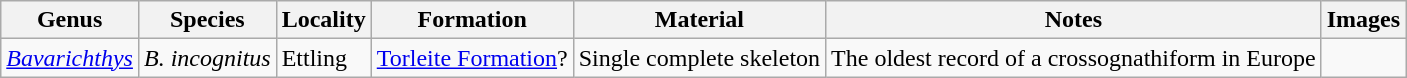<table class="wikitable">
<tr>
<th>Genus</th>
<th>Species</th>
<th>Locality</th>
<th>Formation</th>
<th>Material</th>
<th>Notes</th>
<th>Images</th>
</tr>
<tr>
<td><em><a href='#'>Bavarichthys</a></em></td>
<td><em>B. incognitus</em></td>
<td>Ettling</td>
<td><a href='#'>Torleite Formation</a>?</td>
<td>Single complete skeleton</td>
<td>The oldest record of a crossognathiform in Europe</td>
<td></td>
</tr>
</table>
